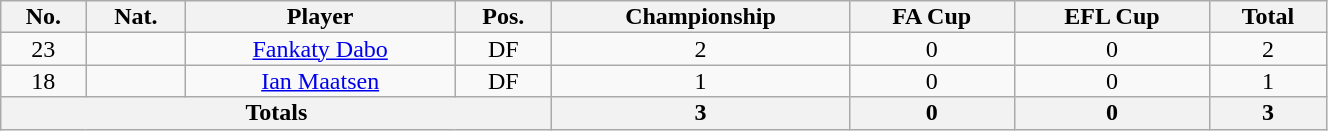<table class="wikitable sortable alternance" style="font-size:100%; text-align:center; line-height:14px; width:70%;">
<tr>
<th>No.</th>
<th>Nat.</th>
<th>Player</th>
<th>Pos.</th>
<th>Championship</th>
<th>FA Cup</th>
<th>EFL Cup</th>
<th>Total</th>
</tr>
<tr>
<td>23</td>
<td></td>
<td><a href='#'>Fankaty Dabo</a></td>
<td>DF</td>
<td>2</td>
<td>0</td>
<td>0</td>
<td>2</td>
</tr>
<tr>
<td>18</td>
<td></td>
<td><a href='#'>Ian Maatsen</a></td>
<td>DF</td>
<td>1</td>
<td>0</td>
<td>0</td>
<td>1</td>
</tr>
<tr class="sortbottom">
<th colspan="4">Totals</th>
<th>3</th>
<th>0</th>
<th>0</th>
<th>3</th>
</tr>
</table>
